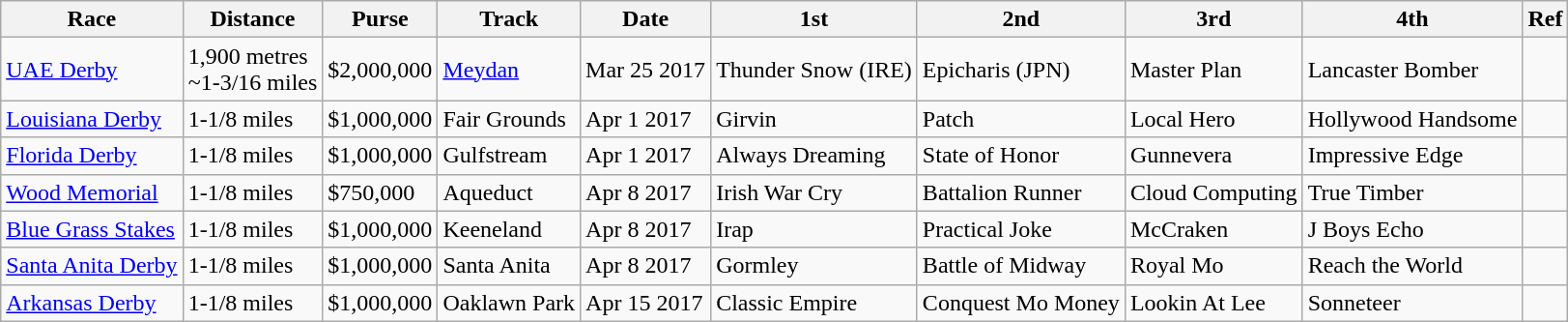<table class="wikitable">
<tr>
<th>Race</th>
<th>Distance</th>
<th>Purse</th>
<th>Track</th>
<th>Date</th>
<th>1st</th>
<th>2nd</th>
<th>3rd</th>
<th>4th</th>
<th>Ref</th>
</tr>
<tr>
<td><a href='#'>UAE Derby</a></td>
<td>1,900 metres<br>~1-<span>3/16 miles</span></td>
<td>$2,000,000</td>
<td><a href='#'>Meydan</a></td>
<td>Mar 25 2017</td>
<td>Thunder Snow (IRE)</td>
<td>Epicharis (JPN)</td>
<td>Master Plan</td>
<td>Lancaster Bomber</td>
<td></td>
</tr>
<tr>
<td><a href='#'>Louisiana Derby</a></td>
<td>1-<span>1/8 miles</span></td>
<td>$1,000,000</td>
<td>Fair Grounds</td>
<td>Apr 1 2017</td>
<td>Girvin</td>
<td>Patch</td>
<td>Local Hero</td>
<td>Hollywood Handsome</td>
<td></td>
</tr>
<tr>
<td><a href='#'>Florida Derby</a></td>
<td>1-<span>1/8 miles</span></td>
<td>$1,000,000</td>
<td>Gulfstream</td>
<td>Apr 1 2017</td>
<td>Always Dreaming</td>
<td>State of Honor</td>
<td>Gunnevera</td>
<td>Impressive Edge</td>
<td></td>
</tr>
<tr>
<td><a href='#'>Wood Memorial</a></td>
<td>1-<span>1/8 miles</span></td>
<td>$750,000</td>
<td>Aqueduct</td>
<td>Apr 8 2017</td>
<td>Irish War Cry</td>
<td>Battalion Runner</td>
<td>Cloud Computing</td>
<td>True Timber</td>
<td></td>
</tr>
<tr>
<td><a href='#'>Blue Grass Stakes</a></td>
<td>1-<span>1/8 miles</span></td>
<td>$1,000,000</td>
<td>Keeneland</td>
<td>Apr 8 2017</td>
<td>Irap</td>
<td>Practical Joke</td>
<td>McCraken</td>
<td>J Boys Echo</td>
<td></td>
</tr>
<tr>
<td><a href='#'>Santa Anita Derby</a></td>
<td>1-<span>1/8 miles</span></td>
<td>$1,000,000</td>
<td>Santa Anita</td>
<td>Apr 8 2017</td>
<td>Gormley</td>
<td>Battle of Midway</td>
<td>Royal Mo</td>
<td>Reach the World</td>
<td></td>
</tr>
<tr>
<td><a href='#'>Arkansas Derby</a></td>
<td>1-<span>1/8 miles</span></td>
<td>$1,000,000</td>
<td>Oaklawn Park</td>
<td>Apr 15 2017</td>
<td>Classic Empire</td>
<td>Conquest Mo Money</td>
<td>Lookin At Lee</td>
<td>Sonneteer</td>
<td></td>
</tr>
</table>
